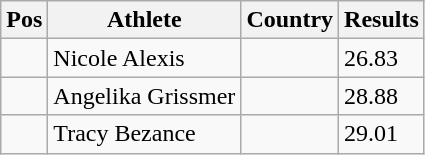<table class="wikitable">
<tr>
<th>Pos</th>
<th>Athlete</th>
<th>Country</th>
<th>Results</th>
</tr>
<tr>
<td align="center"></td>
<td>Nicole Alexis</td>
<td></td>
<td>26.83</td>
</tr>
<tr>
<td align="center"></td>
<td>Angelika Grissmer</td>
<td></td>
<td>28.88</td>
</tr>
<tr>
<td align="center"></td>
<td>Tracy Bezance</td>
<td></td>
<td>29.01</td>
</tr>
</table>
